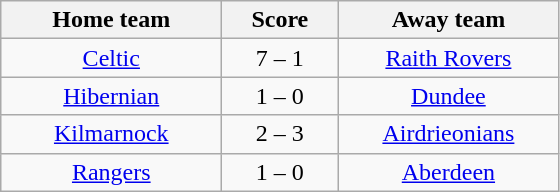<table class="wikitable" style="text-align: center">
<tr>
<th width=140>Home team</th>
<th width=70>Score</th>
<th width=140>Away team</th>
</tr>
<tr>
<td><a href='#'>Celtic</a></td>
<td>7 – 1</td>
<td><a href='#'>Raith Rovers</a></td>
</tr>
<tr>
<td><a href='#'>Hibernian</a></td>
<td>1 – 0</td>
<td><a href='#'>Dundee</a></td>
</tr>
<tr>
<td><a href='#'>Kilmarnock</a></td>
<td>2 – 3</td>
<td><a href='#'>Airdrieonians</a></td>
</tr>
<tr>
<td><a href='#'>Rangers</a></td>
<td>1 – 0</td>
<td><a href='#'>Aberdeen</a></td>
</tr>
</table>
